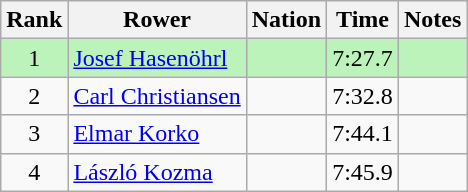<table class="wikitable sortable" style="text-align:center">
<tr>
<th>Rank</th>
<th>Rower</th>
<th>Nation</th>
<th>Time</th>
<th>Notes</th>
</tr>
<tr bgcolor=bbf3bb>
<td>1</td>
<td align=left><a href='#'>Josef Hasenöhrl</a></td>
<td align=left></td>
<td>7:27.7</td>
<td></td>
</tr>
<tr>
<td>2</td>
<td align=left><a href='#'>Carl Christiansen</a></td>
<td align=left></td>
<td>7:32.8</td>
<td></td>
</tr>
<tr>
<td>3</td>
<td align=left><a href='#'>Elmar Korko</a></td>
<td align=left></td>
<td>7:44.1</td>
<td></td>
</tr>
<tr>
<td>4</td>
<td align=left><a href='#'>László Kozma</a></td>
<td align=left></td>
<td>7:45.9</td>
<td></td>
</tr>
</table>
